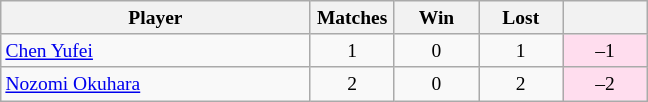<table class=wikitable style="text-align:center; font-size:small">
<tr>
<th width="200">Player</th>
<th width="50">Matches</th>
<th width="50">Win</th>
<th width="50">Lost</th>
<th width="50"></th>
</tr>
<tr>
<td align="left"> <a href='#'>Chen Yufei</a></td>
<td>1</td>
<td>0</td>
<td>1</td>
<td bgcolor="#ffddee">–1</td>
</tr>
<tr>
<td align="left"> <a href='#'>Nozomi Okuhara</a></td>
<td>2</td>
<td>0</td>
<td>2</td>
<td bgcolor="#ffddee">–2</td>
</tr>
</table>
